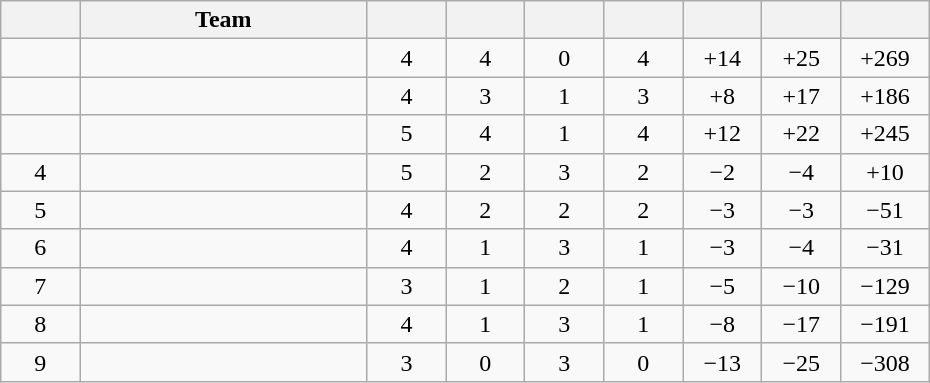<table class=wikitable style="text-align:center;" width=620>
<tr>
<th width=5.5%></th>
<th width=20%>Team</th>
<th width=5.5%></th>
<th width=5.5%></th>
<th width=5.5%></th>
<th width=5.5%></th>
<th width=5.5%></th>
<th width=5.5%></th>
<th width=5.5%></th>
</tr>
<tr>
<td></td>
<td align="left"></td>
<td>4</td>
<td>4</td>
<td>0</td>
<td>4</td>
<td>+14</td>
<td>+25</td>
<td>+269</td>
</tr>
<tr>
<td></td>
<td align="left"></td>
<td>4</td>
<td>3</td>
<td>1</td>
<td>3</td>
<td>+8</td>
<td>+17</td>
<td>+186</td>
</tr>
<tr>
<td rowspan="1"></td>
<td align="left"></td>
<td>5</td>
<td>4</td>
<td>1</td>
<td>4</td>
<td>+12</td>
<td>+22</td>
<td>+245</td>
</tr>
<tr>
<td>4</td>
<td align="left"></td>
<td>5</td>
<td>2</td>
<td>3</td>
<td>2</td>
<td>−2</td>
<td>−4</td>
<td>+10</td>
</tr>
<tr>
<td>5</td>
<td align="left"></td>
<td>4</td>
<td>2</td>
<td>2</td>
<td>2</td>
<td>−3</td>
<td>−3</td>
<td>−51</td>
</tr>
<tr>
<td>6</td>
<td align="left"></td>
<td>4</td>
<td>1</td>
<td>3</td>
<td>1</td>
<td>−3</td>
<td>−4</td>
<td>−31</td>
</tr>
<tr>
<td>7</td>
<td align="left"></td>
<td>3</td>
<td>1</td>
<td>2</td>
<td>1</td>
<td>−5</td>
<td>−10</td>
<td>−129</td>
</tr>
<tr>
<td>8</td>
<td align="left"></td>
<td>4</td>
<td>1</td>
<td>3</td>
<td>1</td>
<td>−8</td>
<td>−17</td>
<td>−191</td>
</tr>
<tr>
<td>9</td>
<td align="left"></td>
<td>3</td>
<td>0</td>
<td>3</td>
<td>0</td>
<td>−13</td>
<td>−25</td>
<td>−308</td>
</tr>
</table>
